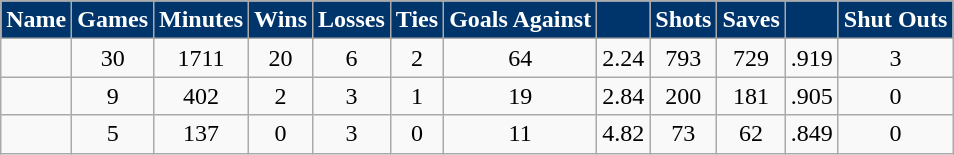<table class="wikitable sortable" style="text-align:center">
<tr>
<th style="color:white; background:#00356B">Name</th>
<th style="color:white; background:#00356B">Games</th>
<th style="color:white; background:#00356B">Minutes</th>
<th style="color:white; background:#00356B">Wins</th>
<th style="color:white; background:#00356B">Losses</th>
<th style="color:white; background:#00356B">Ties</th>
<th style="color:white; background:#00356B">Goals Against</th>
<th style="color:white; background:#00356B"><a href='#'></a></th>
<th style="color:white; background:#00356B">Shots</th>
<th style="color:white; background:#00356B">Saves</th>
<th style="color:white; background:#00356B"><a href='#'></a></th>
<th style="color:white; background:#00356B">Shut Outs</th>
</tr>
<tr>
<td align=left></td>
<td>30</td>
<td>1711</td>
<td>20</td>
<td>6</td>
<td>2</td>
<td>64</td>
<td>2.24</td>
<td>793</td>
<td>729</td>
<td>.919</td>
<td>3</td>
</tr>
<tr align=center>
<td align=left></td>
<td>9</td>
<td>402</td>
<td>2</td>
<td>3</td>
<td>1</td>
<td>19</td>
<td>2.84</td>
<td>200</td>
<td>181</td>
<td>.905</td>
<td>0</td>
</tr>
<tr align=center>
<td align=left></td>
<td>5</td>
<td>137</td>
<td>0</td>
<td>3</td>
<td>0</td>
<td>11</td>
<td>4.82</td>
<td>73</td>
<td>62</td>
<td>.849</td>
<td>0</td>
</tr>
</table>
